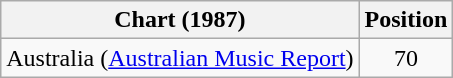<table class="wikitable">
<tr>
<th>Chart (1987)</th>
<th>Position</th>
</tr>
<tr>
<td align="left">Australia (<a href='#'>Australian Music Report</a>)</td>
<td align="center">70</td>
</tr>
</table>
